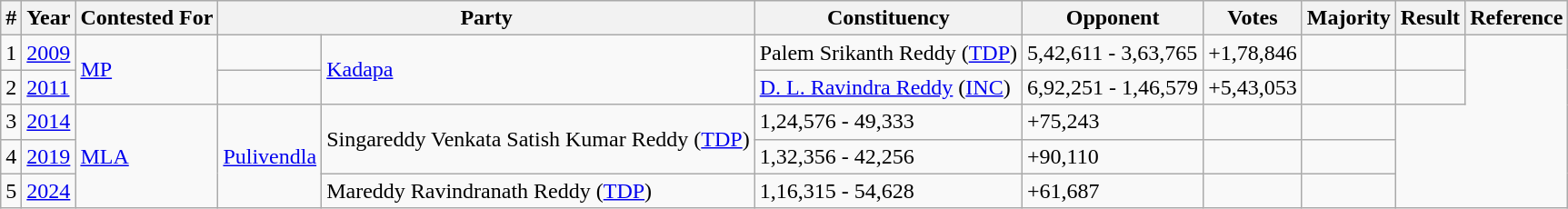<table class="wikitable">
<tr>
<th>#</th>
<th>Year</th>
<th>Contested For</th>
<th colspan="2">Party</th>
<th>Constituency</th>
<th>Opponent</th>
<th>Votes</th>
<th>Majority</th>
<th>Result</th>
<th>Reference</th>
</tr>
<tr>
<td>1</td>
<td><a href='#'>2009</a></td>
<td rowspan="2"><a href='#'>MP</a></td>
<td></td>
<td rowspan="2"><a href='#'>Kadapa</a></td>
<td>Palem Srikanth Reddy (<a href='#'>TDP</a>)</td>
<td>5,42,611 - 3,63,765</td>
<td>+1,78,846</td>
<td></td>
<td></td>
</tr>
<tr>
<td>2</td>
<td><a href='#'> 2011</a></td>
<td></td>
<td><a href='#'>D. L. Ravindra Reddy</a> (<a href='#'>INC</a>)</td>
<td>6,92,251 - 1,46,579</td>
<td>+5,43,053</td>
<td></td>
<td></td>
</tr>
<tr>
<td>3</td>
<td><a href='#'> 2014</a></td>
<td rowspan="3"><a href='#'>MLA</a></td>
<td rowspan="3"><a href='#'>Pulivendla</a></td>
<td rowspan="2">Singareddy Venkata Satish Kumar Reddy (<a href='#'>TDP</a>)</td>
<td>1,24,576 - 49,333</td>
<td>+75,243</td>
<td></td>
<td></td>
</tr>
<tr>
<td>4</td>
<td><a href='#'>2019</a></td>
<td>1,32,356 - 42,256</td>
<td>+90,110</td>
<td></td>
<td></td>
</tr>
<tr>
<td>5</td>
<td><a href='#'>2024</a></td>
<td>Mareddy Ravindranath Reddy (<a href='#'>TDP</a>)</td>
<td>1,16,315 - 54,628</td>
<td>+61,687</td>
<td></td>
<td></td>
</tr>
</table>
